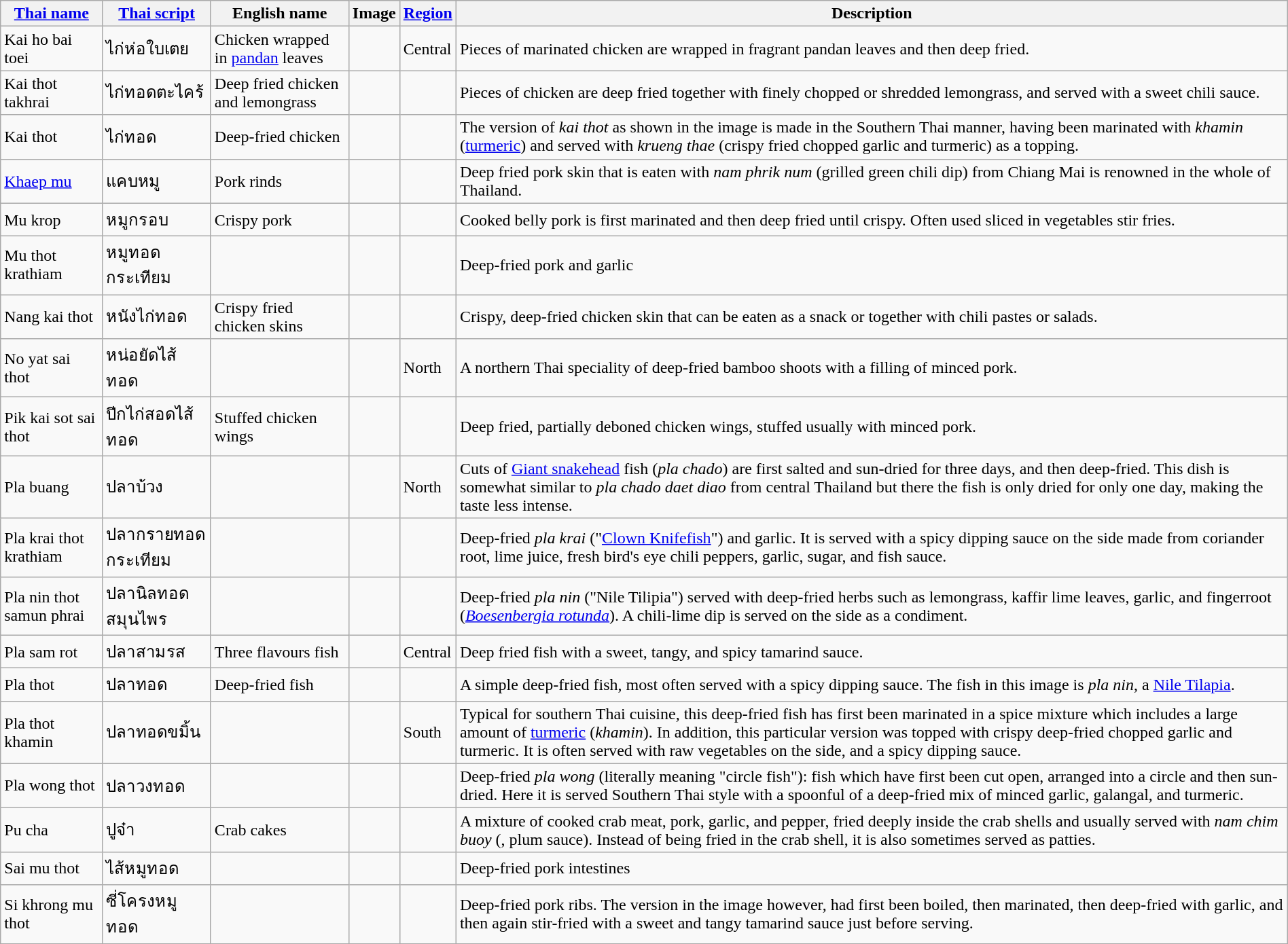<table class="wikitable sortable" style="width:100%;">
<tr>
<th><a href='#'>Thai name</a></th>
<th><a href='#'>Thai script</a></th>
<th>English name</th>
<th>Image</th>
<th><a href='#'>Region</a></th>
<th>Description</th>
</tr>
<tr>
<td>Kai ho bai toei</td>
<td>ไก่ห่อใบเตย</td>
<td>Chicken wrapped in <a href='#'>pandan</a> leaves</td>
<td></td>
<td>Central</td>
<td>Pieces of marinated chicken are wrapped in fragrant pandan leaves and then deep fried.</td>
</tr>
<tr>
<td>Kai thot takhrai</td>
<td>ไก่ทอดตะไคร้</td>
<td>Deep fried chicken and lemongrass</td>
<td></td>
<td></td>
<td>Pieces of chicken are deep fried together with finely chopped or shredded lemongrass, and served with a sweet chili sauce.</td>
</tr>
<tr>
<td>Kai thot</td>
<td>ไก่ทอด</td>
<td>Deep-fried chicken</td>
<td></td>
<td></td>
<td>The version of <em>kai thot</em> as shown in the image is made in the Southern Thai manner, having been marinated with <em>khamin</em> (<a href='#'>turmeric</a>) and served with <em>krueng thae</em> (crispy fried chopped garlic and turmeric) as a topping.</td>
</tr>
<tr>
<td><a href='#'>Khaep mu</a></td>
<td>แคบหมู</td>
<td>Pork rinds</td>
<td></td>
<td></td>
<td>Deep fried pork skin that is eaten with <em>nam phrik num</em> (grilled green chili dip) from Chiang Mai is renowned in the whole of Thailand.</td>
</tr>
<tr>
<td>Mu krop</td>
<td>หมูกรอบ</td>
<td>Crispy pork</td>
<td></td>
<td></td>
<td>Cooked belly pork is first marinated and then deep fried until crispy. Often used sliced in vegetables stir fries.</td>
</tr>
<tr>
<td>Mu thot krathiam</td>
<td>หมูทอดกระเทียม</td>
<td></td>
<td></td>
<td></td>
<td>Deep-fried pork and garlic</td>
</tr>
<tr>
<td>Nang kai thot</td>
<td>หนังไก่ทอด</td>
<td>Crispy fried chicken skins</td>
<td></td>
<td></td>
<td>Crispy, deep-fried chicken skin that can be eaten as a snack or together with chili pastes or salads.</td>
</tr>
<tr>
<td>No yat sai thot</td>
<td>หน่อยัดไส้ทอด</td>
<td></td>
<td></td>
<td>North</td>
<td>A northern Thai speciality of deep-fried bamboo shoots with a filling of minced pork.</td>
</tr>
<tr>
<td>Pik kai sot sai thot</td>
<td>ปีกไก่สอดไส้ทอด</td>
<td>Stuffed chicken wings</td>
<td></td>
<td></td>
<td>Deep fried, partially deboned chicken wings, stuffed usually with minced pork.</td>
</tr>
<tr>
<td>Pla buang</td>
<td>ปลาบ้วง</td>
<td></td>
<td></td>
<td>North</td>
<td>Cuts of <a href='#'>Giant snakehead</a> fish (<em>pla chado</em>) are first salted and sun-dried for three days, and then deep-fried. This dish is somewhat similar to <em>pla chado daet diao</em> from central Thailand but there the fish is only dried for only one day, making the taste less intense.</td>
</tr>
<tr>
<td>Pla krai thot krathiam</td>
<td>ปลากรายทอดกระเทียม</td>
<td></td>
<td></td>
<td></td>
<td>Deep-fried <em>pla krai</em> ("<a href='#'>Clown Knifefish</a>") and garlic. It is served with a spicy dipping sauce on the side made from coriander root, lime juice, fresh bird's eye chili peppers, garlic, sugar, and fish sauce.</td>
</tr>
<tr>
<td>Pla nin thot samun phrai</td>
<td>ปลานิลทอดสมุนไพร</td>
<td></td>
<td></td>
<td></td>
<td>Deep-fried <em>pla nin</em> ("Nile Tilipia") served with deep-fried herbs such as lemongrass, kaffir lime leaves, garlic, and fingerroot (<em><a href='#'>Boesenbergia rotunda</a></em>). A chili-lime dip is served on the side as a condiment.</td>
</tr>
<tr>
<td>Pla sam rot</td>
<td>ปลาสามรส</td>
<td>Three flavours fish</td>
<td></td>
<td>Central</td>
<td>Deep fried fish with a sweet, tangy, and spicy tamarind sauce.</td>
</tr>
<tr>
<td>Pla thot</td>
<td>ปลาทอด</td>
<td>Deep-fried fish</td>
<td></td>
<td></td>
<td>A simple deep-fried fish, most often served with a spicy dipping sauce. The fish in this image is <em>pla nin</em>, a <a href='#'>Nile Tilapia</a>.</td>
</tr>
<tr>
<td>Pla thot khamin</td>
<td>ปลาทอดขมิ้น</td>
<td></td>
<td></td>
<td>South</td>
<td>Typical for southern Thai cuisine, this deep-fried fish has first been marinated in a spice mixture which includes a large amount of <a href='#'>turmeric</a> (<em>khamin</em>). In addition, this particular version was topped with crispy deep-fried chopped garlic and turmeric. It is often served with raw vegetables on the side, and a spicy dipping sauce.</td>
</tr>
<tr>
<td>Pla wong thot</td>
<td>ปลาวงทอด</td>
<td></td>
<td></td>
<td></td>
<td>Deep-fried <em>pla wong</em> (literally meaning "circle fish"): fish which have first been cut open, arranged into a circle and then sun-dried. Here it is served Southern Thai style with a spoonful of a deep-fried mix of minced garlic, galangal, and turmeric.</td>
</tr>
<tr>
<td>Pu cha</td>
<td>ปูจ๋า</td>
<td>Crab cakes</td>
<td></td>
<td></td>
<td>A mixture of cooked crab meat, pork, garlic, and pepper, fried deeply inside the crab shells and usually served with <em>nam chim buoy</em> (, plum sauce). Instead of being fried in the crab shell, it is also sometimes served as patties.</td>
</tr>
<tr>
<td>Sai mu thot</td>
<td>ไส้หมูทอด</td>
<td></td>
<td></td>
<td></td>
<td>Deep-fried pork intestines</td>
</tr>
<tr>
<td>Si khrong mu thot</td>
<td>ซี่โครงหมูทอด</td>
<td></td>
<td></td>
<td></td>
<td>Deep-fried pork ribs. The version in the image however, had first been boiled, then marinated, then deep-fried with garlic, and then again stir-fried with a sweet and tangy tamarind sauce just before serving.</td>
</tr>
<tr>
</tr>
</table>
